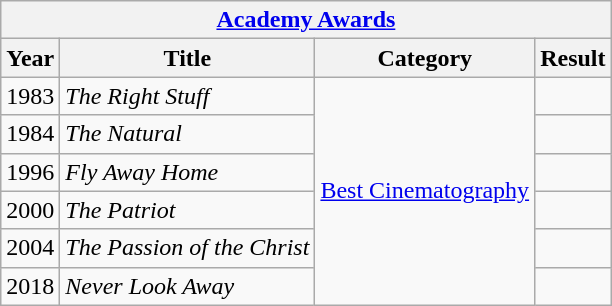<table class="wikitable">
<tr>
<th colspan=4><a href='#'>Academy Awards</a></th>
</tr>
<tr>
<th>Year</th>
<th>Title</th>
<th>Category</th>
<th>Result</th>
</tr>
<tr>
<td>1983</td>
<td><em>The Right Stuff</em></td>
<td rowspan=6><a href='#'>Best Cinematography</a></td>
<td></td>
</tr>
<tr>
<td>1984</td>
<td><em>The Natural</em></td>
<td></td>
</tr>
<tr>
<td>1996</td>
<td><em>Fly Away Home</em></td>
<td></td>
</tr>
<tr>
<td>2000</td>
<td><em>The Patriot</em></td>
<td></td>
</tr>
<tr>
<td>2004</td>
<td><em>The Passion of the Christ</em></td>
<td></td>
</tr>
<tr>
<td>2018</td>
<td><em>Never Look Away</em></td>
<td></td>
</tr>
</table>
